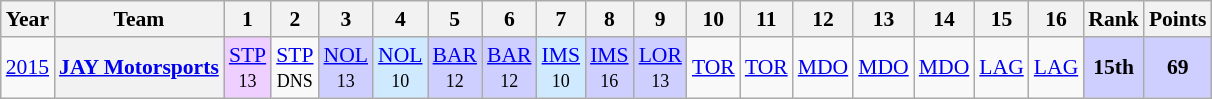<table class="wikitable" style="text-align:center; font-size:90%">
<tr>
<th>Year</th>
<th>Team</th>
<th>1</th>
<th>2</th>
<th>3</th>
<th>4</th>
<th>5</th>
<th>6</th>
<th>7</th>
<th>8</th>
<th>9</th>
<th>10</th>
<th>11</th>
<th>12</th>
<th>13</th>
<th>14</th>
<th>15</th>
<th>16</th>
<th>Rank</th>
<th>Points</th>
</tr>
<tr>
<td><a href='#'>2015</a></td>
<th><a href='#'>JAY Motorsports</a></th>
<td style="background:#EFCFFF;"><a href='#'>STP</a><br><small>13</small></td>
<td><a href='#'>STP</a><br><small>DNS</small></td>
<td style="background:#CFCFFF;"><a href='#'>NOL</a><br><small>13</small></td>
<td style="background:#CFEAFF;"><a href='#'>NOL</a><br><small>10</small></td>
<td style="background:#CFCFFF;"><a href='#'>BAR</a><br><small>12</small></td>
<td style="background:#CFCFFF;"><a href='#'>BAR</a><br><small>12</small></td>
<td style="background:#CFEAFF;"><a href='#'>IMS</a><br><small>10</small></td>
<td style="background:#CFCFFF;"><a href='#'>IMS</a><br><small>16</small></td>
<td style="background:#CFCFFF;"><a href='#'>LOR</a><br><small>13</small></td>
<td><a href='#'>TOR</a><br><small> </small></td>
<td><a href='#'>TOR</a><br><small> </small></td>
<td><a href='#'>MDO</a><br><small> </small></td>
<td><a href='#'>MDO</a><br><small> </small></td>
<td><a href='#'>MDO</a><br><small> </small></td>
<td><a href='#'>LAG</a><br><small> </small></td>
<td><a href='#'>LAG</a><br><small> </small></td>
<td style="background:#CFCFFF;"><strong>15th</strong></td>
<td style="background:#CFCFFF;"><strong>69</strong></td>
</tr>
</table>
